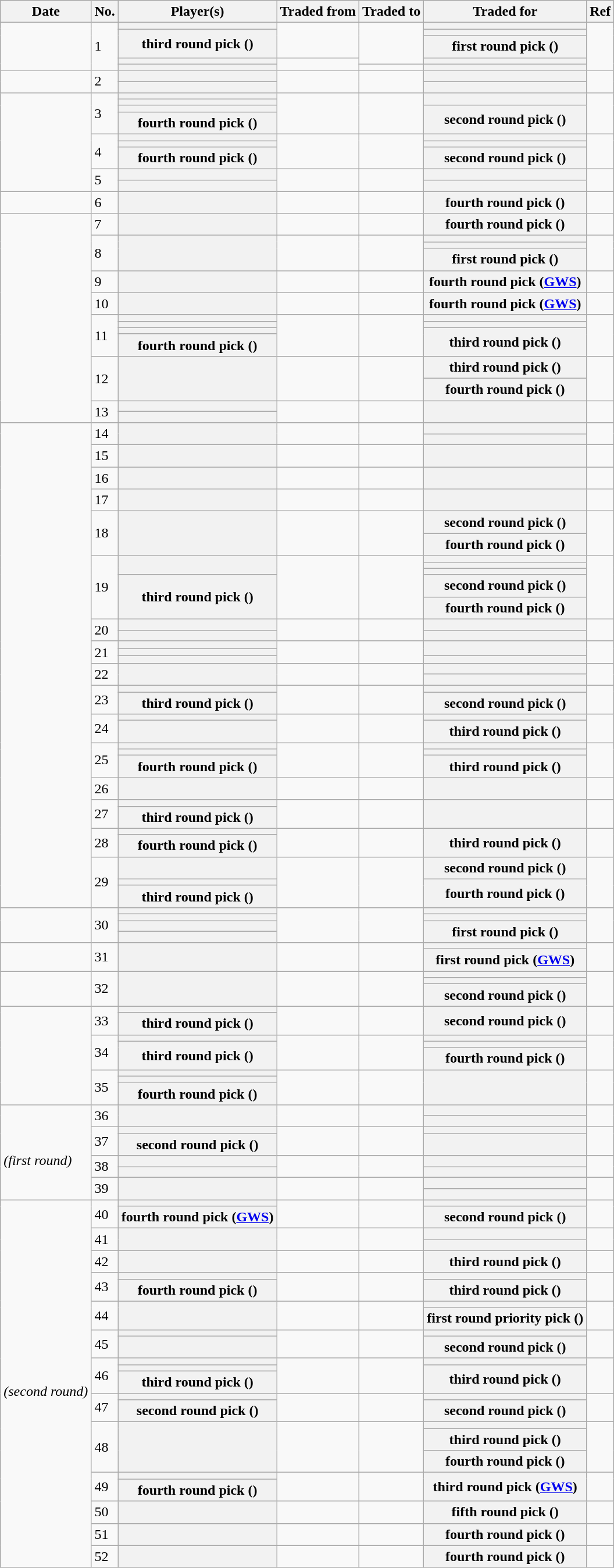<table class="wikitable plainrowheaders sortable">
<tr>
<th scope="col">Date</th>
<th scope="col">No.</th>
<th scope="col">Player(s)</th>
<th scope="col">Traded from</th>
<th scope="col">Traded to</th>
<th scope="col">Traded for</th>
<th scope="col">Ref</th>
</tr>
<tr>
<td rowspan=5></td>
<td rowspan=5>1</td>
<th scope="row"></th>
<td rowspan=3></td>
<td rowspan=4></td>
<th scope="row"></th>
<td rowspan=5></td>
</tr>
<tr>
<th scope="row" rowspan=2> third round pick ()</th>
<th scope="row"></th>
</tr>
<tr>
<th scope="row"> first round pick ()</th>
</tr>
<tr>
<th scope="row"></th>
<td rowspan=2></td>
<th scope="row"></th>
</tr>
<tr>
<th scope="row"></th>
<td></td>
<th scope="row"></th>
</tr>
<tr>
<td rowspan=2></td>
<td rowspan=2>2</td>
<th scope="row"></th>
<td rowspan=2></td>
<td rowspan=2></td>
<th scope="row"></th>
<td rowspan=2></td>
</tr>
<tr>
<th scope="row"></th>
<th scope="row"></th>
</tr>
<tr>
<td rowspan=9></td>
<td rowspan=4>3</td>
<th scope="row"></th>
<td rowspan=4></td>
<td rowspan=4></td>
<th scope="row" rowspan=2></th>
<td rowspan=4></td>
</tr>
<tr>
<th scope="row"></th>
</tr>
<tr>
<th scope="row"></th>
<th scope="row" rowspan=2> second round pick ()</th>
</tr>
<tr>
<th scope="row"> fourth round pick ()</th>
</tr>
<tr>
<td rowspan=3>4</td>
<th scope="row"></th>
<td rowspan=3></td>
<td rowspan=3></td>
<th scope="row"></th>
<td rowspan=3></td>
</tr>
<tr>
<th scope="row"></th>
<th scope="row"></th>
</tr>
<tr>
<th scope="row"> fourth round pick ()</th>
<th scope="row"> second round pick ()</th>
</tr>
<tr>
<td rowspan=2>5</td>
<th scope="row"></th>
<td rowspan=2></td>
<td rowspan=2></td>
<th scope="row"></th>
<td rowspan=2></td>
</tr>
<tr>
<th scope="row"></th>
<th scope="row"></th>
</tr>
<tr>
<td></td>
<td>6</td>
<th scope="row"></th>
<td></td>
<td></td>
<th scope="row"> fourth round pick ()</th>
<td></td>
</tr>
<tr>
<td rowspan=14></td>
<td>7</td>
<th scope="row"></th>
<td></td>
<td></td>
<th scope="row"> fourth round pick ()</th>
<td></td>
</tr>
<tr>
<td rowspan=3>8</td>
<th rowspan=3 scope="row"></th>
<td rowspan=3></td>
<td rowspan=3></td>
<th scope="row"></th>
<td rowspan=3></td>
</tr>
<tr>
<th scope="row"></th>
</tr>
<tr>
<th scope="row"> first round pick ()</th>
</tr>
<tr>
<td>9</td>
<th scope="row"></th>
<td></td>
<td></td>
<th scope="row"> fourth round pick (<a href='#'>GWS</a>)</th>
<td></td>
</tr>
<tr>
<td>10</td>
<th scope="row"></th>
<td></td>
<td></td>
<th scope="row"> fourth round pick (<a href='#'>GWS</a>)</th>
<td></td>
</tr>
<tr>
<td rowspan=4>11</td>
<th scope="row"></th>
<td rowspan=4></td>
<td rowspan=4></td>
<th scope="row"></th>
<td rowspan=4></td>
</tr>
<tr>
<th scope="row"></th>
<th scope="row"></th>
</tr>
<tr>
<th scope="row"></th>
<th rowspan=2 scope="row"> third round pick ()</th>
</tr>
<tr>
<th scope="row"> fourth round pick ()</th>
</tr>
<tr>
<td rowspan=2>12</td>
<th rowspan=2 scope="row"></th>
<td rowspan=2></td>
<td rowspan=2></td>
<th scope="row"> third round pick ()</th>
<td rowspan=2></td>
</tr>
<tr>
<th scope="row"> fourth round pick ()</th>
</tr>
<tr>
<td rowspan=2>13</td>
<th scope="row"></th>
<td rowspan=2></td>
<td rowspan=2></td>
<th rowspan=2  scope="row"></th>
<td rowspan=2></td>
</tr>
<tr>
<th scope="row"></th>
</tr>
<tr>
<td rowspan="34"></td>
<td rowspan=2>14</td>
<th rowspan=2  scope="row"></th>
<td rowspan=2></td>
<td rowspan=2></td>
<th scope="row"></th>
<td rowspan=2></td>
</tr>
<tr>
<th scope="row"></th>
</tr>
<tr>
<td>15</td>
<th scope="row"></th>
<td></td>
<td></td>
<th scope="row"></th>
<td></td>
</tr>
<tr>
<td>16</td>
<th scope="row"></th>
<td></td>
<td></td>
<th scope="row"></th>
<td></td>
</tr>
<tr>
<td>17</td>
<th scope="row"></th>
<td></td>
<td></td>
<th scope="row"></th>
<td></td>
</tr>
<tr>
<td rowspan=2>18</td>
<th rowspan=2 scope="row"></th>
<td rowspan=2></td>
<td rowspan=2></td>
<th scope="row"> second round pick ()</th>
<td rowspan=2></td>
</tr>
<tr>
<th scope="row"> fourth round pick ()</th>
</tr>
<tr>
<td rowspan=5>19</td>
<th rowspan=3 scope="row"></th>
<td rowspan=5></td>
<td rowspan=5></td>
<th scope="row"></th>
<td rowspan=5></td>
</tr>
<tr>
<th scope="row"></th>
</tr>
<tr>
<th scope="row"></th>
</tr>
<tr>
<th rowspan=2 scope="row"> third round pick ()</th>
<th scope="row"> second round pick ()</th>
</tr>
<tr>
<th scope="row"> fourth round pick ()</th>
</tr>
<tr>
<td rowspan=2>20</td>
<th scope="row"></th>
<td rowspan=2></td>
<td rowspan=2></td>
<th scope="row"></th>
<td rowspan=2></td>
</tr>
<tr>
<th scope="row"></th>
<th scope="row"></th>
</tr>
<tr>
<td rowspan=3>21</td>
<th scope="row"></th>
<td rowspan=3></td>
<td rowspan=3></td>
<th rowspan=2 scope="row"></th>
<td rowspan=3></td>
</tr>
<tr>
<th scope="row"></th>
</tr>
<tr>
<th scope="row"></th>
<th scope="row"></th>
</tr>
<tr>
<td rowspan=2>22</td>
<th rowspan=2 scope="row"></th>
<td rowspan=2></td>
<td rowspan=2></td>
<th scope="row"></th>
<td rowspan=2></td>
</tr>
<tr>
<th scope="row"></th>
</tr>
<tr>
<td rowspan=2>23</td>
<th scope="row"></th>
<td rowspan=2></td>
<td rowspan=2></td>
<th scope="row"></th>
<td rowspan=2></td>
</tr>
<tr>
<th scope="row"> third round pick ()</th>
<th scope="row"> second round pick ()</th>
</tr>
<tr>
<td rowspan=2>24</td>
<th scope="row"></th>
<td rowspan=2></td>
<td rowspan=2></td>
<th scope="row"></th>
<td rowspan=2></td>
</tr>
<tr>
<th scope="row"></th>
<th scope="row"> third round pick ()</th>
</tr>
<tr>
<td rowspan=3>25</td>
<th scope="row"></th>
<td rowspan=3></td>
<td rowspan=3></td>
<th scope="row"></th>
<td rowspan=3></td>
</tr>
<tr>
<th scope="row"></th>
<th scope="row"></th>
</tr>
<tr>
<th scope="row"> fourth round pick ()</th>
<th scope="row"> third round pick ()</th>
</tr>
<tr>
<td>26</td>
<th scope="row"></th>
<td></td>
<td></td>
<th scope="row"></th>
<td></td>
</tr>
<tr>
<td rowspan=2>27</td>
<th scope="row"></th>
<td rowspan=2></td>
<td rowspan=2></td>
<th rowspan=2 scope="row"></th>
<td rowspan=2></td>
</tr>
<tr>
<th scope="row"> third round pick ()</th>
</tr>
<tr>
<td rowspan=2>28</td>
<th scope="row"></th>
<td rowspan=2></td>
<td rowspan=2></td>
<th rowspan=2 scope="row"> third round pick ()</th>
<td rowspan=2></td>
</tr>
<tr>
<th scope="row"> fourth round pick ()</th>
</tr>
<tr>
<td rowspan=3>29</td>
<th scope="row"></th>
<td rowspan=3></td>
<td rowspan=3></td>
<th scope="row"> second round pick ()</th>
<td rowspan=3></td>
</tr>
<tr>
<th scope="row"></th>
<th rowspan=2 scope="row"> fourth round pick ()</th>
</tr>
<tr>
<th scope="row"> third round pick ()</th>
</tr>
<tr>
<td rowspan=4></td>
<td rowspan=4>30</td>
<th scope="row"></th>
<td rowspan=4></td>
<td rowspan=4></td>
<th scope="row"></th>
<td rowspan=4></td>
</tr>
<tr>
<th scope="row"></th>
<th scope="row"></th>
</tr>
<tr>
<th scope="row"></th>
<th scope="row" rowspan=2> first round pick ()</th>
</tr>
<tr>
<th scope="row"></th>
</tr>
<tr>
<td rowspan=2></td>
<td rowspan=2>31</td>
<th scope="row" rowspan=2></th>
<td rowspan=2></td>
<td rowspan=2></td>
<th scope="row"></th>
<td rowspan=2></td>
</tr>
<tr>
<th scope="row"> first round pick (<a href='#'>GWS</a>)</th>
</tr>
<tr>
<td rowspan=3></td>
<td rowspan=3>32</td>
<th scope="row" rowspan=3></th>
<td rowspan=3></td>
<td rowspan=3></td>
<th scope="row"></th>
<td rowspan=3></td>
</tr>
<tr>
<th scope="row"></th>
</tr>
<tr>
<th scope="row"> second round pick ()</th>
</tr>
<tr>
<td rowspan=8></td>
<td rowspan=2>33</td>
<th scope="row"></th>
<td rowspan=2></td>
<td rowspan=2></td>
<th scope="row" rowspan=2> second round pick ()</th>
<td rowspan=2></td>
</tr>
<tr>
<th scope="row"> third round pick ()</th>
</tr>
<tr>
<td rowspan=3>34</td>
<th scope="row"></th>
<td rowspan=3></td>
<td rowspan=3></td>
<th scope="row"></th>
<td rowspan=3></td>
</tr>
<tr>
<th scope="row" rowspan=2> third round pick ()</th>
<th scope="row"></th>
</tr>
<tr>
<th scope="row"> fourth round pick ()</th>
</tr>
<tr>
<td rowspan=3>35</td>
<th scope="row"></th>
<td rowspan=3></td>
<td rowspan=3></td>
<th scope="row" rowspan=3></th>
<td rowspan=3></td>
</tr>
<tr>
<th scope="row"></th>
</tr>
<tr>
<th scope="row"> fourth round pick ()</th>
</tr>
<tr>
<td rowspan=8><br><em>(first round)</em></td>
<td rowspan=2>36</td>
<th scope="row" rowspan=2></th>
<td rowspan=2></td>
<td rowspan=2></td>
<th scope="row"></th>
<td rowspan=2></td>
</tr>
<tr>
<th scope="row"></th>
</tr>
<tr>
<td rowspan=2>37</td>
<th scope="row"></th>
<td rowspan=2></td>
<td rowspan=2></td>
<th scope="row"></th>
<td rowspan=2></td>
</tr>
<tr>
<th scope="row"> second round pick ()</th>
<th scope="row"></th>
</tr>
<tr>
<td rowspan=2>38</td>
<th scope="row"></th>
<td rowspan=2></td>
<td rowspan=2></td>
<th scope="row"></th>
<td rowspan=2></td>
</tr>
<tr>
<th scope="row"></th>
<th scope="row"></th>
</tr>
<tr>
<td rowspan=2>39</td>
<th scope="row" rowspan=2></th>
<td rowspan=2></td>
<td rowspan=2></td>
<th scope="row"></th>
<td rowspan=2></td>
</tr>
<tr>
<th scope="row"></th>
</tr>
<tr>
<td rowspan=24><br><em>(second round)</em></td>
<td rowspan=2>40</td>
<th scope="row"></th>
<td rowspan=2></td>
<td rowspan=2></td>
<th scope="row"></th>
<td rowspan=2></td>
</tr>
<tr>
<th scope="row"> fourth round pick (<a href='#'>GWS</a>)</th>
<th scope="row"> second round pick ()</th>
</tr>
<tr>
<td rowspan=2>41</td>
<th scope="row" rowspan=2></th>
<td rowspan=2></td>
<td rowspan=2></td>
<th scope="row"></th>
<td rowspan=2></td>
</tr>
<tr>
<th scope="row"></th>
</tr>
<tr>
<td>42</td>
<th scope="row"></th>
<td></td>
<td></td>
<th scope="row"> third round pick ()</th>
<td></td>
</tr>
<tr>
<td rowspan=2>43</td>
<th scope="row"></th>
<td rowspan=2></td>
<td rowspan=2></td>
<th scope="row"></th>
<td rowspan=2></td>
</tr>
<tr>
<th scope="row"> fourth round pick ()</th>
<th scope="row"> third round pick ()</th>
</tr>
<tr>
<td rowspan=2>44</td>
<th scope="row" rowspan=2></th>
<td rowspan=2></td>
<td rowspan=2></td>
<th scope="row"></th>
<td rowspan=2></td>
</tr>
<tr>
<th scope="row"> first round priority pick ()</th>
</tr>
<tr>
<td rowspan=2>45</td>
<th scope="row"></th>
<td rowspan=2></td>
<td rowspan=2></td>
<th scope="row"></th>
<td rowspan=2></td>
</tr>
<tr>
<th scope="row"></th>
<th scope="row"> second round pick ()</th>
</tr>
<tr>
<td rowspan=3>46</td>
<th scope="row"></th>
<td rowspan=3></td>
<td rowspan=3></td>
<th scope="row"></th>
<td rowspan=3></td>
</tr>
<tr>
<th scope="row"></th>
<th scope="row" rowspan=2> third round pick ()</th>
</tr>
<tr>
<th scope="row"> third round pick ()</th>
</tr>
<tr>
<td rowspan=2>47</td>
<th scope="row"></th>
<td rowspan=2></td>
<td rowspan=2></td>
<th scope="row"></th>
<td rowspan=2></td>
</tr>
<tr>
<th scope="row"> second round pick ()</th>
<th scope="row"> second round pick ()</th>
</tr>
<tr>
<td rowspan=3>48</td>
<th scope="row" rowspan=3></th>
<td rowspan=3></td>
<td rowspan=3></td>
<th scope="row"></th>
<td rowspan=3></td>
</tr>
<tr>
<th scope="row"> third round pick ()</th>
</tr>
<tr>
<th scope="row"> fourth round pick ()</th>
</tr>
<tr>
<td rowspan=2>49</td>
<th scope="row"></th>
<td rowspan=2></td>
<td rowspan=2></td>
<th scope="row" rowspan=2> third round pick (<a href='#'>GWS</a>)</th>
<td rowspan=2></td>
</tr>
<tr>
<th scope="row"> fourth round pick ()</th>
</tr>
<tr>
<td>50</td>
<th scope="row"></th>
<td></td>
<td></td>
<th scope="row"> fifth round pick ()</th>
<td></td>
</tr>
<tr>
<td>51</td>
<th scope="row"></th>
<td></td>
<td></td>
<th scope="row"> fourth round pick ()</th>
<td></td>
</tr>
<tr>
<td>52</td>
<th scope="row"></th>
<td></td>
<td></td>
<th scope="row"> fourth round pick ()</th>
<td></td>
</tr>
</table>
